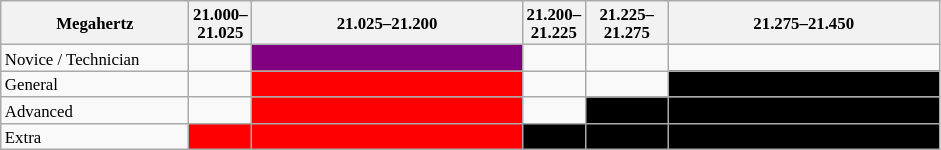<table class="wikitable" style="font-size:70%">
<tr>
<th width=120px>Megahertz</th>
<th width= 25px>21.000–21.025</th>
<th width=175px>21.025–21.200</th>
<th width= 25px>21.200–21.225</th>
<th width= 50px>21.225–21.275</th>
<th width=175px>21.275–21.450</th>
</tr>
<tr>
<td>Novice / Technician</td>
<td></td>
<td style="background-color: purple"></td>
<td></td>
<td></td>
<td></td>
</tr>
<tr>
<td>General</td>
<td></td>
<td style="background-color: red"></td>
<td></td>
<td></td>
<td style="background-color: black"></td>
</tr>
<tr>
<td>Advanced</td>
<td></td>
<td style="background-color: red"></td>
<td></td>
<td style="background-color: black"></td>
<td style="background-color: black"></td>
</tr>
<tr>
<td>Extra</td>
<td style="background-color: red"></td>
<td style="background-color: red"></td>
<td style="background-color: black"></td>
<td style="background-color: black"></td>
<td style="background-color: black"></td>
</tr>
</table>
